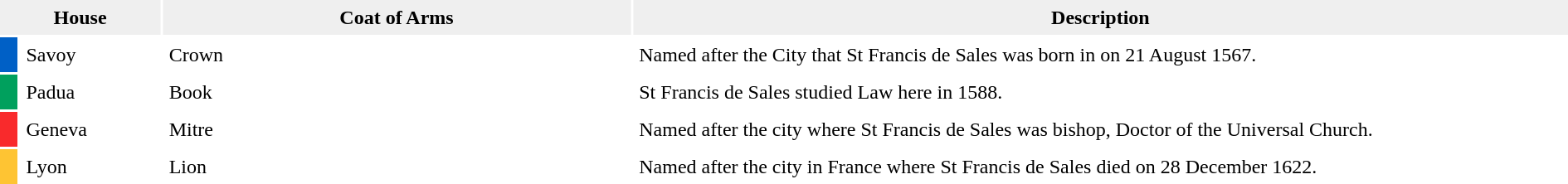<table cellpadding="5" width="100%">
<tr>
<th colspan="2" style="background:#efefef;width:10%;" !>House</th>
<th style="background:#efefef;width:30%;" !>Coat of Arms</th>
<th style="background:#efefef;width:60%;" !>Description</th>
</tr>
<tr>
<td style="background:#0060c6;"> </td>
<td>Savoy</td>
<td>Crown</td>
<td>Named after the City that St Francis de Sales was born in on 21 August 1567.</td>
</tr>
<tr>
<td style="background:#00a05d;"> </td>
<td>Padua</td>
<td>Book</td>
<td>St Francis de Sales studied Law here in 1588.</td>
</tr>
<tr>
<td style="background:#f92a2c;"> </td>
<td>Geneva</td>
<td>Mitre</td>
<td>Named after the city where St Francis de Sales was bishop, Doctor of the Universal Church.</td>
</tr>
<tr>
<td style="background:#fec433;width:1%;"> </td>
<td>Lyon</td>
<td>Lion</td>
<td>Named after the city in France where St Francis de Sales died on 28 December 1622.</td>
</tr>
</table>
